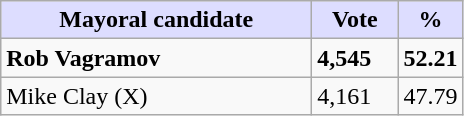<table class="wikitable">
<tr>
<th style="background:#ddf;" width="200px">Mayoral candidate</th>
<th style="background:#ddf;" width="50px">Vote</th>
<th style="background:#ddf;" width="30px">%</th>
</tr>
<tr>
<td><strong>Rob Vagramov</strong></td>
<td><strong>4,545</strong></td>
<td><strong>52.21</strong></td>
</tr>
<tr>
<td>Mike Clay (X)</td>
<td>4,161</td>
<td>47.79</td>
</tr>
</table>
